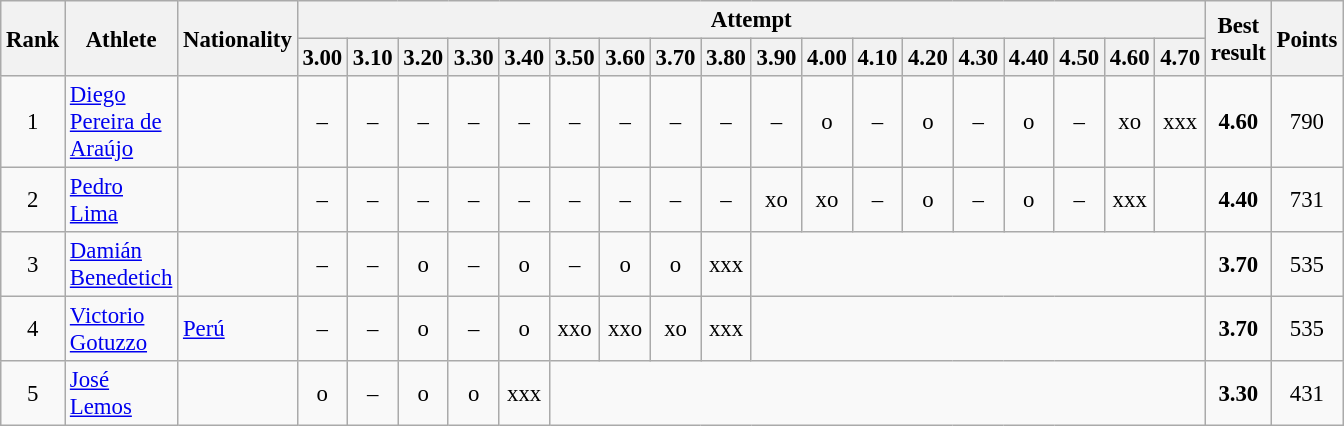<table class="wikitable"  style="width:35em; font-size:95%; text-align:center;">
<tr>
<th rowspan=2>Rank</th>
<th rowspan="2" style="width:150px;">Athlete</th>
<th rowspan="2" style="width:100px;">Nationality</th>
<th colspan="18" style="width:600px;">Attempt</th>
<th rowspan="2" style="width:80px;">Best result</th>
<th rowspan=2>Points</th>
</tr>
<tr>
<th>3.00</th>
<th>3.10</th>
<th>3.20</th>
<th>3.30</th>
<th>3.40</th>
<th>3.50</th>
<th>3.60</th>
<th>3.70</th>
<th>3.80</th>
<th>3.90</th>
<th>4.00</th>
<th>4.10</th>
<th>4.20</th>
<th>4.30</th>
<th>4.40</th>
<th>4.50</th>
<th>4.60</th>
<th>4.70</th>
</tr>
<tr>
<td>1</td>
<td align=left><a href='#'>Diego Pereira de Araújo</a></td>
<td align=left></td>
<td>–</td>
<td>–</td>
<td>–</td>
<td>–</td>
<td>–</td>
<td>–</td>
<td>–</td>
<td>–</td>
<td>–</td>
<td>–</td>
<td>o</td>
<td>–</td>
<td>o</td>
<td>–</td>
<td>o</td>
<td>–</td>
<td>xo</td>
<td>xxx</td>
<td><strong>4.60</strong></td>
<td>790</td>
</tr>
<tr>
<td>2</td>
<td align=left><a href='#'>Pedro Lima</a></td>
<td align=left></td>
<td>–</td>
<td>–</td>
<td>–</td>
<td>–</td>
<td>–</td>
<td>–</td>
<td>–</td>
<td>–</td>
<td>–</td>
<td>xo</td>
<td>xo</td>
<td>–</td>
<td>o</td>
<td>–</td>
<td>o</td>
<td>–</td>
<td>xxx</td>
<td></td>
<td><strong>4.40</strong></td>
<td>731</td>
</tr>
<tr>
<td>3</td>
<td align=left><a href='#'>Damián Benedetich</a></td>
<td align=left></td>
<td>–</td>
<td>–</td>
<td>o</td>
<td>–</td>
<td>o</td>
<td>–</td>
<td>o</td>
<td>o</td>
<td>xxx</td>
<td colspan=9></td>
<td><strong>3.70</strong></td>
<td>535</td>
</tr>
<tr>
<td>4</td>
<td align=left><a href='#'>Victorio Gotuzzo</a></td>
<td align=left> <a href='#'>Perú</a></td>
<td>–</td>
<td>–</td>
<td>o</td>
<td>–</td>
<td>o</td>
<td>xxo</td>
<td>xxo</td>
<td>xo</td>
<td>xxx</td>
<td colspan=9></td>
<td><strong>3.70</strong></td>
<td>535</td>
</tr>
<tr>
<td>5</td>
<td align=left><a href='#'>José Lemos</a></td>
<td align=left></td>
<td>o</td>
<td>–</td>
<td>o</td>
<td>o</td>
<td>xxx</td>
<td colspan=13></td>
<td><strong>3.30</strong></td>
<td>431</td>
</tr>
</table>
